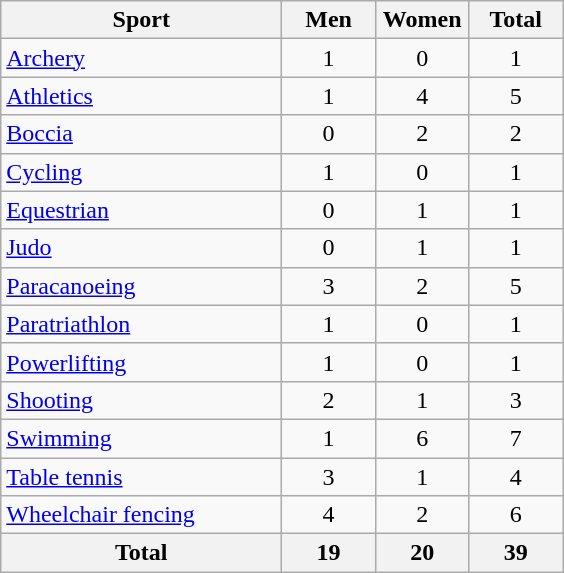<table class="wikitable sortable" style="text-align:center;">
<tr>
<th width=180>Sport</th>
<th width=55>Men</th>
<th width=55>Women</th>
<th width=55>Total</th>
</tr>
<tr>
<td align=left><a href='#'>Archery</a></td>
<td>1</td>
<td>0</td>
<td>1</td>
</tr>
<tr>
<td align=left><a href='#'>Athletics</a></td>
<td>1</td>
<td>4</td>
<td>5</td>
</tr>
<tr>
<td align=left><a href='#'>Boccia</a></td>
<td>0</td>
<td>2</td>
<td>2</td>
</tr>
<tr>
<td align=left><a href='#'>Cycling</a></td>
<td>1</td>
<td>0</td>
<td>1</td>
</tr>
<tr>
<td align=left><a href='#'>Equestrian</a></td>
<td>0</td>
<td>1</td>
<td>1</td>
</tr>
<tr>
<td align=left><a href='#'>Judo</a></td>
<td>0</td>
<td>1</td>
<td>1</td>
</tr>
<tr>
<td align=left><a href='#'>Paracanoeing</a></td>
<td>3</td>
<td>2</td>
<td>5</td>
</tr>
<tr>
<td align=left><a href='#'>Paratriathlon</a></td>
<td>1</td>
<td>0</td>
<td>1</td>
</tr>
<tr>
<td align=left><a href='#'>Powerlifting</a></td>
<td>1</td>
<td>0</td>
<td>1</td>
</tr>
<tr>
<td align=left><a href='#'>Shooting</a></td>
<td>2</td>
<td>1</td>
<td>3</td>
</tr>
<tr>
<td align=left><a href='#'>Swimming</a></td>
<td>1</td>
<td>6</td>
<td>7</td>
</tr>
<tr>
<td align=left><a href='#'>Table tennis</a></td>
<td>3</td>
<td>1</td>
<td>4</td>
</tr>
<tr>
<td align=left><a href='#'>Wheelchair fencing</a></td>
<td>4</td>
<td>2</td>
<td>6</td>
</tr>
<tr>
<th>Total</th>
<th>19</th>
<th>20</th>
<th>39</th>
</tr>
</table>
